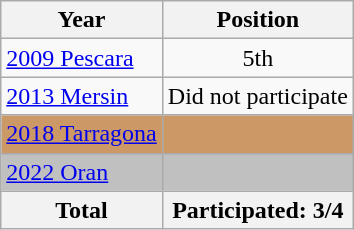<table class="wikitable" style="text-align: center;">
<tr>
<th>Year</th>
<th>Position</th>
</tr>
<tr>
<td align=left> <a href='#'>2009 Pescara</a></td>
<td>5th</td>
</tr>
<tr>
<td align=left> <a href='#'>2013 Mersin</a></td>
<td>Did not participate</td>
</tr>
<tr bgcolor=cc9966>
<td align=left> <a href='#'>2018 Tarragona</a></td>
<td></td>
</tr>
<tr bgcolor=c0c0c0>
<td align=left> <a href='#'>2022 Oran</a></td>
<td></td>
</tr>
<tr>
<th>Total</th>
<th>Participated: 3/4</th>
</tr>
</table>
